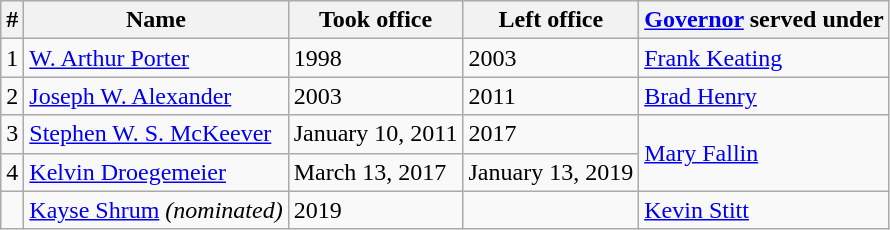<table class="wikitable">
<tr>
<th>#</th>
<th>Name</th>
<th>Took office</th>
<th>Left office</th>
<th><a href='#'>Governor</a> served under</th>
</tr>
<tr>
<td>1</td>
<td><a href='#'>W. Arthur Porter</a></td>
<td>1998</td>
<td>2003</td>
<td><a href='#'>Frank Keating</a></td>
</tr>
<tr>
<td>2</td>
<td><a href='#'>Joseph W. Alexander</a></td>
<td>2003</td>
<td>2011</td>
<td><a href='#'>Brad Henry</a></td>
</tr>
<tr>
<td>3</td>
<td><a href='#'>Stephen W. S. McKeever</a></td>
<td>January 10, 2011</td>
<td>2017</td>
<td rowspan="2" ><a href='#'>Mary Fallin</a></td>
</tr>
<tr>
<td>4</td>
<td><a href='#'>Kelvin Droegemeier</a></td>
<td>March 13, 2017</td>
<td>January 13, 2019</td>
</tr>
<tr>
<td></td>
<td><a href='#'>Kayse Shrum</a> <em>(nominated)</em></td>
<td>2019</td>
<td></td>
<td><a href='#'>Kevin Stitt</a></td>
</tr>
</table>
